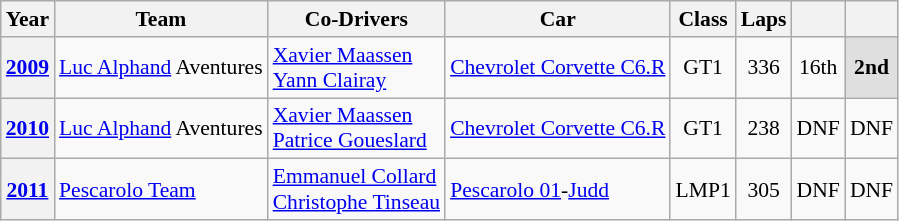<table class="wikitable" style="text-align:center; font-size:90%">
<tr>
<th>Year</th>
<th>Team</th>
<th>Co-Drivers</th>
<th>Car</th>
<th>Class</th>
<th>Laps</th>
<th></th>
<th></th>
</tr>
<tr>
<th><a href='#'>2009</a></th>
<td align="left" nowrap> <a href='#'>Luc Alphand</a> Aventures</td>
<td align="left" nowrap> <a href='#'>Xavier Maassen</a><br> <a href='#'>Yann Clairay</a></td>
<td align="left" nowrap><a href='#'>Chevrolet Corvette C6.R</a></td>
<td>GT1</td>
<td>336</td>
<td>16th</td>
<td style="background:#DFDFDF;"><strong>2nd</strong></td>
</tr>
<tr>
<th><a href='#'>2010</a></th>
<td align="left" nowrap> <a href='#'>Luc Alphand</a> Aventures</td>
<td align="left" nowrap> <a href='#'>Xavier Maassen</a><br> <a href='#'>Patrice Goueslard</a></td>
<td align="left" nowrap><a href='#'>Chevrolet Corvette C6.R</a></td>
<td>GT1</td>
<td>238</td>
<td>DNF</td>
<td>DNF</td>
</tr>
<tr>
<th><a href='#'>2011</a></th>
<td align="left" nowrap> <a href='#'>Pescarolo Team</a></td>
<td align="left" nowrap> <a href='#'>Emmanuel Collard</a><br> <a href='#'>Christophe Tinseau</a></td>
<td align="left" nowrap><a href='#'>Pescarolo 01</a>-<a href='#'>Judd</a></td>
<td>LMP1</td>
<td>305</td>
<td>DNF</td>
<td>DNF</td>
</tr>
</table>
